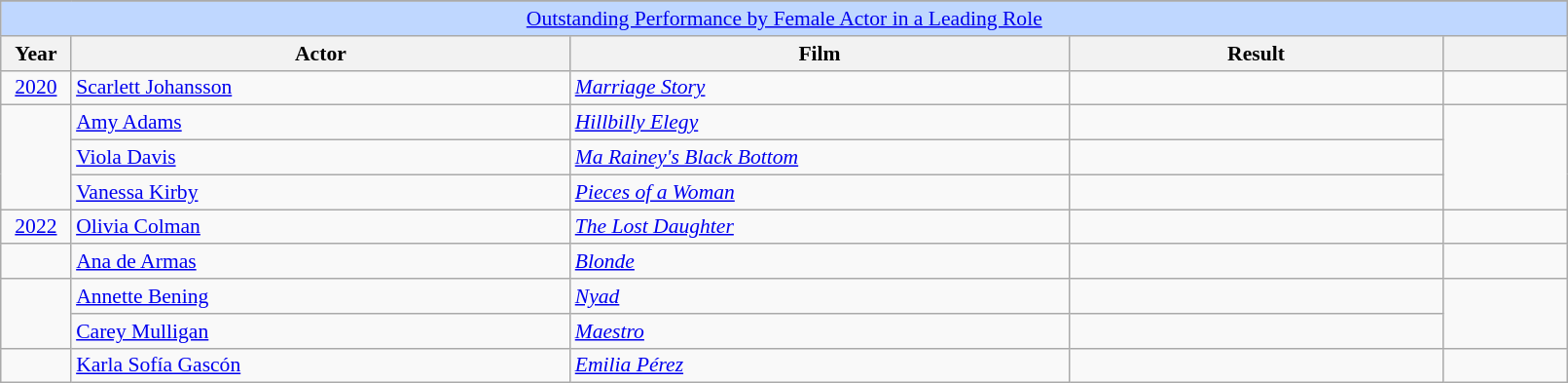<table class="wikitable plainrowheaders" style="font-size: 90%" width=85%>
<tr>
</tr>
<tr ---- bgcolor="#bfd7ff">
<td colspan=6 align=center><a href='#'>Outstanding Performance by Female Actor in a Leading Role</a></td>
</tr>
<tr ---- bgcolor="#ebf5ff">
<th scope="col" style="width:2%;">Year</th>
<th scope="col" style="width:20%;">Actor</th>
<th scope="col" style="width:20%;">Film</th>
<th scope="col" style="width:15%;">Result</th>
<th scope="col" class="unsortable" style="width:5%;"></th>
</tr>
<tr>
<td style="text-align: center;"><a href='#'>2020</a></td>
<td><a href='#'>Scarlett Johansson</a></td>
<td><em><a href='#'>Marriage Story</a></em></td>
<td></td>
<td style="text-align: center;"></td>
</tr>
<tr>
<td rowspan="3"></td>
<td><a href='#'>Amy Adams</a></td>
<td><em><a href='#'>Hillbilly Elegy</a></em></td>
<td></td>
<td align="center" rowspan="3"></td>
</tr>
<tr>
<td><a href='#'>Viola Davis</a></td>
<td><em><a href='#'>Ma Rainey's Black Bottom</a></em></td>
<td></td>
</tr>
<tr>
<td><a href='#'>Vanessa Kirby</a></td>
<td><em><a href='#'>Pieces of a Woman</a></em></td>
<td></td>
</tr>
<tr>
<td style="text-align: center;"><a href='#'>2022</a></td>
<td><a href='#'>Olivia Colman</a></td>
<td><em><a href='#'>The Lost Daughter</a></em></td>
<td></td>
<td style="text-align: center;"></td>
</tr>
<tr>
<td></td>
<td><a href='#'>Ana de Armas</a></td>
<td><em><a href='#'>Blonde</a></em></td>
<td></td>
<td align=center></td>
</tr>
<tr>
<td rowspan=2></td>
<td><a href='#'>Annette Bening</a></td>
<td><em><a href='#'>Nyad</a></em></td>
<td></td>
<td rowspan=2 align=center></td>
</tr>
<tr>
<td><a href='#'>Carey Mulligan</a></td>
<td><em><a href='#'>Maestro</a></em></td>
<td></td>
</tr>
<tr>
<td></td>
<td><a href='#'>Karla Sofía Gascón</a></td>
<td><em><a href='#'>Emilia Pérez</a></em></td>
<td></td>
<td align=center></td>
</tr>
</table>
